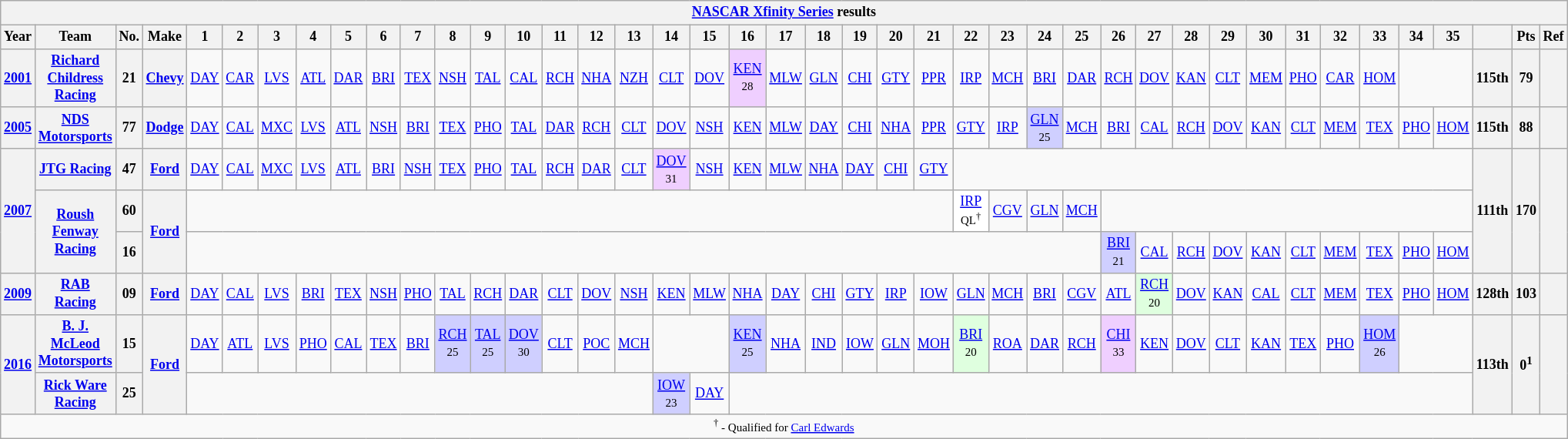<table class="wikitable" style="text-align:center; font-size:75%">
<tr>
<th colspan=42><a href='#'>NASCAR Xfinity Series</a> results</th>
</tr>
<tr>
<th>Year</th>
<th>Team</th>
<th>No.</th>
<th>Make</th>
<th>1</th>
<th>2</th>
<th>3</th>
<th>4</th>
<th>5</th>
<th>6</th>
<th>7</th>
<th>8</th>
<th>9</th>
<th>10</th>
<th>11</th>
<th>12</th>
<th>13</th>
<th>14</th>
<th>15</th>
<th>16</th>
<th>17</th>
<th>18</th>
<th>19</th>
<th>20</th>
<th>21</th>
<th>22</th>
<th>23</th>
<th>24</th>
<th>25</th>
<th>26</th>
<th>27</th>
<th>28</th>
<th>29</th>
<th>30</th>
<th>31</th>
<th>32</th>
<th>33</th>
<th>34</th>
<th>35</th>
<th></th>
<th>Pts</th>
<th>Ref</th>
</tr>
<tr>
<th><a href='#'>2001</a></th>
<th><a href='#'>Richard Childress Racing</a></th>
<th>21</th>
<th><a href='#'>Chevy</a></th>
<td><a href='#'>DAY</a></td>
<td><a href='#'>CAR</a></td>
<td><a href='#'>LVS</a></td>
<td><a href='#'>ATL</a></td>
<td><a href='#'>DAR</a></td>
<td><a href='#'>BRI</a></td>
<td><a href='#'>TEX</a></td>
<td><a href='#'>NSH</a></td>
<td><a href='#'>TAL</a></td>
<td><a href='#'>CAL</a></td>
<td><a href='#'>RCH</a></td>
<td><a href='#'>NHA</a></td>
<td><a href='#'>NZH</a></td>
<td><a href='#'>CLT</a></td>
<td><a href='#'>DOV</a></td>
<td style="background:#EFCFFF;"><a href='#'>KEN</a><br><small>28</small></td>
<td><a href='#'>MLW</a></td>
<td><a href='#'>GLN</a></td>
<td><a href='#'>CHI</a></td>
<td><a href='#'>GTY</a></td>
<td><a href='#'>PPR</a></td>
<td><a href='#'>IRP</a></td>
<td><a href='#'>MCH</a></td>
<td><a href='#'>BRI</a></td>
<td><a href='#'>DAR</a></td>
<td><a href='#'>RCH</a></td>
<td><a href='#'>DOV</a></td>
<td><a href='#'>KAN</a></td>
<td><a href='#'>CLT</a></td>
<td><a href='#'>MEM</a></td>
<td><a href='#'>PHO</a></td>
<td><a href='#'>CAR</a></td>
<td><a href='#'>HOM</a></td>
<td colspan=2></td>
<th>115th</th>
<th>79</th>
<th></th>
</tr>
<tr>
<th><a href='#'>2005</a></th>
<th><a href='#'>NDS Motorsports</a></th>
<th>77</th>
<th><a href='#'>Dodge</a></th>
<td><a href='#'>DAY</a></td>
<td><a href='#'>CAL</a></td>
<td><a href='#'>MXC</a></td>
<td><a href='#'>LVS</a></td>
<td><a href='#'>ATL</a></td>
<td><a href='#'>NSH</a></td>
<td><a href='#'>BRI</a></td>
<td><a href='#'>TEX</a></td>
<td><a href='#'>PHO</a></td>
<td><a href='#'>TAL</a></td>
<td><a href='#'>DAR</a></td>
<td><a href='#'>RCH</a></td>
<td><a href='#'>CLT</a></td>
<td><a href='#'>DOV</a></td>
<td><a href='#'>NSH</a></td>
<td><a href='#'>KEN</a></td>
<td><a href='#'>MLW</a></td>
<td><a href='#'>DAY</a></td>
<td><a href='#'>CHI</a></td>
<td><a href='#'>NHA</a></td>
<td><a href='#'>PPR</a></td>
<td><a href='#'>GTY</a></td>
<td><a href='#'>IRP</a></td>
<td style="background:#CFCFFF;"><a href='#'>GLN</a><br><small>25</small></td>
<td><a href='#'>MCH</a></td>
<td><a href='#'>BRI</a></td>
<td><a href='#'>CAL</a></td>
<td><a href='#'>RCH</a></td>
<td><a href='#'>DOV</a></td>
<td><a href='#'>KAN</a></td>
<td><a href='#'>CLT</a></td>
<td><a href='#'>MEM</a></td>
<td><a href='#'>TEX</a></td>
<td><a href='#'>PHO</a></td>
<td><a href='#'>HOM</a></td>
<th>115th</th>
<th>88</th>
<th></th>
</tr>
<tr>
<th rowspan=3><a href='#'>2007</a></th>
<th><a href='#'>JTG Racing</a></th>
<th>47</th>
<th><a href='#'>Ford</a></th>
<td><a href='#'>DAY</a></td>
<td><a href='#'>CAL</a></td>
<td><a href='#'>MXC</a></td>
<td><a href='#'>LVS</a></td>
<td><a href='#'>ATL</a></td>
<td><a href='#'>BRI</a></td>
<td><a href='#'>NSH</a></td>
<td><a href='#'>TEX</a></td>
<td><a href='#'>PHO</a></td>
<td><a href='#'>TAL</a></td>
<td><a href='#'>RCH</a></td>
<td><a href='#'>DAR</a></td>
<td><a href='#'>CLT</a></td>
<td style="background:#EFCFFF;"><a href='#'>DOV</a><br><small>31</small></td>
<td><a href='#'>NSH</a></td>
<td><a href='#'>KEN</a></td>
<td><a href='#'>MLW</a></td>
<td><a href='#'>NHA</a></td>
<td><a href='#'>DAY</a></td>
<td><a href='#'>CHI</a></td>
<td><a href='#'>GTY</a></td>
<td colspan=14></td>
<th rowspan=3>111th</th>
<th rowspan=3>170</th>
<th rowspan=3></th>
</tr>
<tr>
<th rowspan=2><a href='#'>Roush Fenway Racing</a></th>
<th>60</th>
<th rowspan=2><a href='#'>Ford</a></th>
<td colspan=21></td>
<td style="background:#FFFFFF;"><a href='#'>IRP</a><br><small>QL<sup>†</sup></small></td>
<td><a href='#'>CGV</a></td>
<td><a href='#'>GLN</a></td>
<td><a href='#'>MCH</a></td>
<td colspan=10></td>
</tr>
<tr>
<th>16</th>
<td colspan=25></td>
<td style="background:#CFCFFF;"><a href='#'>BRI</a><br><small>21</small></td>
<td><a href='#'>CAL</a></td>
<td><a href='#'>RCH</a></td>
<td><a href='#'>DOV</a></td>
<td><a href='#'>KAN</a></td>
<td><a href='#'>CLT</a></td>
<td><a href='#'>MEM</a></td>
<td><a href='#'>TEX</a></td>
<td><a href='#'>PHO</a></td>
<td><a href='#'>HOM</a></td>
</tr>
<tr>
<th><a href='#'>2009</a></th>
<th><a href='#'>RAB Racing</a></th>
<th>09</th>
<th><a href='#'>Ford</a></th>
<td><a href='#'>DAY</a></td>
<td><a href='#'>CAL</a></td>
<td><a href='#'>LVS</a></td>
<td><a href='#'>BRI</a></td>
<td><a href='#'>TEX</a></td>
<td><a href='#'>NSH</a></td>
<td><a href='#'>PHO</a></td>
<td><a href='#'>TAL</a></td>
<td><a href='#'>RCH</a></td>
<td><a href='#'>DAR</a></td>
<td><a href='#'>CLT</a></td>
<td><a href='#'>DOV</a></td>
<td><a href='#'>NSH</a></td>
<td><a href='#'>KEN</a></td>
<td><a href='#'>MLW</a></td>
<td><a href='#'>NHA</a></td>
<td><a href='#'>DAY</a></td>
<td><a href='#'>CHI</a></td>
<td><a href='#'>GTY</a></td>
<td><a href='#'>IRP</a></td>
<td><a href='#'>IOW</a></td>
<td><a href='#'>GLN</a></td>
<td><a href='#'>MCH</a></td>
<td><a href='#'>BRI</a></td>
<td><a href='#'>CGV</a></td>
<td><a href='#'>ATL</a></td>
<td style="background:#DFFFDF;"><a href='#'>RCH</a><br><small>20</small></td>
<td><a href='#'>DOV</a></td>
<td><a href='#'>KAN</a></td>
<td><a href='#'>CAL</a></td>
<td><a href='#'>CLT</a></td>
<td><a href='#'>MEM</a></td>
<td><a href='#'>TEX</a></td>
<td><a href='#'>PHO</a></td>
<td><a href='#'>HOM</a></td>
<th>128th</th>
<th>103</th>
<th></th>
</tr>
<tr>
<th rowspan=2><a href='#'>2016</a></th>
<th><a href='#'>B. J. McLeod Motorsports</a></th>
<th>15</th>
<th rowspan=2><a href='#'>Ford</a></th>
<td><a href='#'>DAY</a></td>
<td><a href='#'>ATL</a></td>
<td><a href='#'>LVS</a></td>
<td><a href='#'>PHO</a></td>
<td><a href='#'>CAL</a></td>
<td><a href='#'>TEX</a></td>
<td><a href='#'>BRI</a></td>
<td style="background:#CFCFFF;"><a href='#'>RCH</a><br><small>25</small></td>
<td style="background:#CFCFFF;"><a href='#'>TAL</a><br><small>25</small></td>
<td style="background:#CFCFFF;"><a href='#'>DOV</a><br><small>30</small></td>
<td><a href='#'>CLT</a></td>
<td><a href='#'>POC</a></td>
<td><a href='#'>MCH</a></td>
<td colspan=2></td>
<td style="background:#CFCFFF;"><a href='#'>KEN</a><br><small>25</small></td>
<td><a href='#'>NHA</a></td>
<td><a href='#'>IND</a></td>
<td><a href='#'>IOW</a></td>
<td><a href='#'>GLN</a></td>
<td><a href='#'>MOH</a></td>
<td style="background:#DFFFDF;"><a href='#'>BRI</a><br><small>20</small></td>
<td><a href='#'>ROA</a></td>
<td><a href='#'>DAR</a></td>
<td><a href='#'>RCH</a></td>
<td style="background:#EFCFFF;"><a href='#'>CHI</a><br><small>33</small></td>
<td><a href='#'>KEN</a></td>
<td><a href='#'>DOV</a></td>
<td><a href='#'>CLT</a></td>
<td><a href='#'>KAN</a></td>
<td><a href='#'>TEX</a></td>
<td><a href='#'>PHO</a></td>
<td style="background:#CFCFFF;"><a href='#'>HOM</a><br><small>26</small></td>
<td colspan=2></td>
<th rowspan=2>113th</th>
<th rowspan=2>0<sup>1</sup></th>
<th rowspan=2></th>
</tr>
<tr>
<th><a href='#'>Rick Ware Racing</a></th>
<th>25</th>
<td colspan=13></td>
<td style="background:#CFCFFF;"><a href='#'>IOW</a><br><small>23</small></td>
<td><a href='#'>DAY</a></td>
<td colspan=20></td>
</tr>
<tr>
<td colspan=42><small><sup>†</sup> - Qualified for <a href='#'>Carl Edwards</a></small></td>
</tr>
</table>
